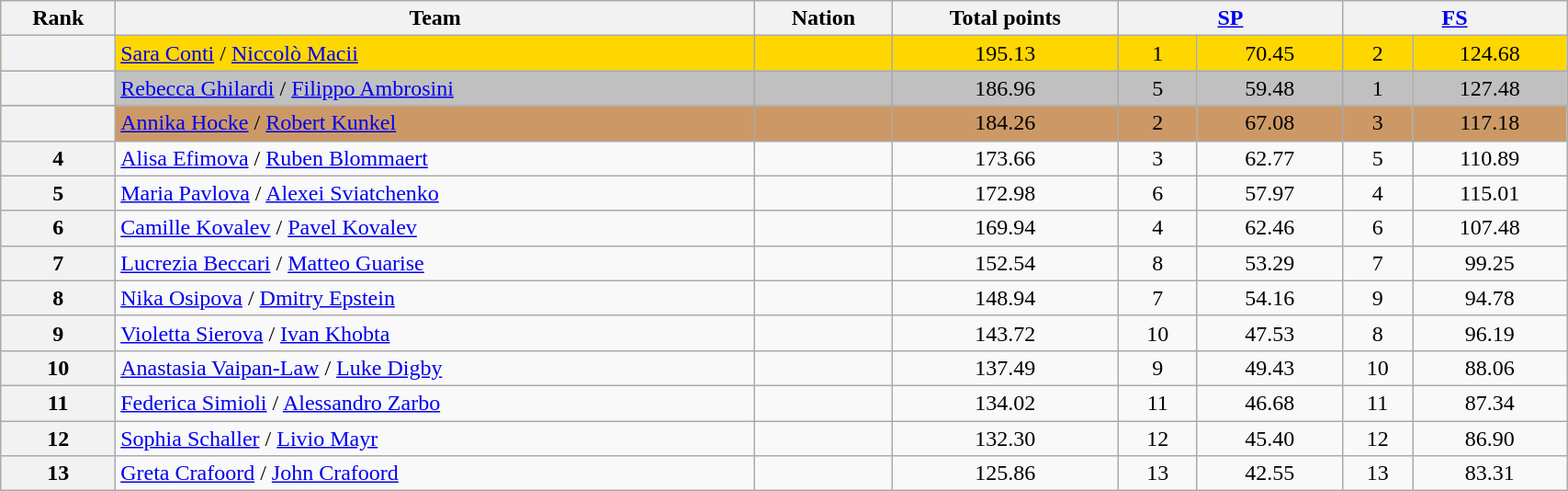<table class="wikitable sortable" style="text-align:left; width:90%">
<tr>
<th scope="col">Rank</th>
<th scope="col">Team</th>
<th scope="col">Nation</th>
<th scope="col">Total points</th>
<th colspan="2" scope="col" width="80px"><a href='#'>SP</a></th>
<th colspan="2" scope="col" width="80px"><a href='#'>FS</a></th>
</tr>
<tr bgcolor="gold">
<th scope="row"></th>
<td><a href='#'>Sara Conti</a> / <a href='#'>Niccolò Macii</a></td>
<td></td>
<td align="center">195.13</td>
<td align="center">1</td>
<td align="center">70.45</td>
<td align="center">2</td>
<td align="center">124.68</td>
</tr>
<tr bgcolor="silver">
<th scope="row"></th>
<td><a href='#'>Rebecca Ghilardi</a> / <a href='#'>Filippo Ambrosini</a></td>
<td></td>
<td align="center">186.96</td>
<td align="center">5</td>
<td align="center">59.48</td>
<td align="center">1</td>
<td align="center">127.48</td>
</tr>
<tr bgcolor="#cc9966">
<th scope="row"></th>
<td><a href='#'>Annika Hocke</a> / <a href='#'>Robert Kunkel</a></td>
<td></td>
<td align="center">184.26</td>
<td align="center">2</td>
<td align="center">67.08</td>
<td align="center">3</td>
<td align="center">117.18</td>
</tr>
<tr>
<th scope="row">4</th>
<td><a href='#'>Alisa Efimova</a> / <a href='#'>Ruben Blommaert</a></td>
<td></td>
<td align="center">173.66</td>
<td align="center">3</td>
<td align="center">62.77</td>
<td align="center">5</td>
<td align="center">110.89</td>
</tr>
<tr>
<th scope="row">5</th>
<td><a href='#'>Maria Pavlova</a> / <a href='#'>Alexei Sviatchenko</a></td>
<td></td>
<td align="center">172.98</td>
<td align="center">6</td>
<td align="center">57.97</td>
<td align="center">4</td>
<td align="center">115.01</td>
</tr>
<tr>
<th scope="row">6</th>
<td><a href='#'>Camille Kovalev</a> / <a href='#'>Pavel Kovalev</a></td>
<td></td>
<td align="center">169.94</td>
<td align="center">4</td>
<td align="center">62.46</td>
<td align="center">6</td>
<td align="center">107.48</td>
</tr>
<tr>
<th scope="row">7</th>
<td><a href='#'>Lucrezia Beccari</a> / <a href='#'>Matteo Guarise</a></td>
<td></td>
<td align="center">152.54</td>
<td align="center">8</td>
<td align="center">53.29</td>
<td align="center">7</td>
<td align="center">99.25</td>
</tr>
<tr>
<th scope="row">8</th>
<td><a href='#'>Nika Osipova</a> / <a href='#'>Dmitry Epstein</a></td>
<td></td>
<td align="center">148.94</td>
<td align="center">7</td>
<td align="center">54.16</td>
<td align="center">9</td>
<td align="center">94.78</td>
</tr>
<tr>
<th scope="row">9</th>
<td><a href='#'>Violetta Sierova</a> / <a href='#'>Ivan Khobta</a></td>
<td></td>
<td align="center">143.72</td>
<td align="center">10</td>
<td align="center">47.53</td>
<td align="center">8</td>
<td align="center">96.19</td>
</tr>
<tr>
<th scope="row">10</th>
<td><a href='#'>Anastasia Vaipan-Law</a> / <a href='#'>Luke Digby</a></td>
<td></td>
<td align="center">137.49</td>
<td align="center">9</td>
<td align="center">49.43</td>
<td align="center">10</td>
<td align="center">88.06</td>
</tr>
<tr>
<th scope="row">11</th>
<td><a href='#'>Federica Simioli</a> / <a href='#'>Alessandro Zarbo</a></td>
<td></td>
<td align="center">134.02</td>
<td align="center">11</td>
<td align="center">46.68</td>
<td align="center">11</td>
<td align="center">87.34</td>
</tr>
<tr>
<th scope="row">12</th>
<td><a href='#'>Sophia Schaller</a> / <a href='#'>Livio Mayr</a></td>
<td></td>
<td align="center">132.30</td>
<td align="center">12</td>
<td align="center">45.40</td>
<td align="center">12</td>
<td align="center">86.90</td>
</tr>
<tr>
<th scope="row">13</th>
<td><a href='#'>Greta Crafoord</a> / <a href='#'>John Crafoord</a></td>
<td></td>
<td align="center">125.86</td>
<td align="center">13</td>
<td align="center">42.55</td>
<td align="center">13</td>
<td align="center">83.31</td>
</tr>
</table>
